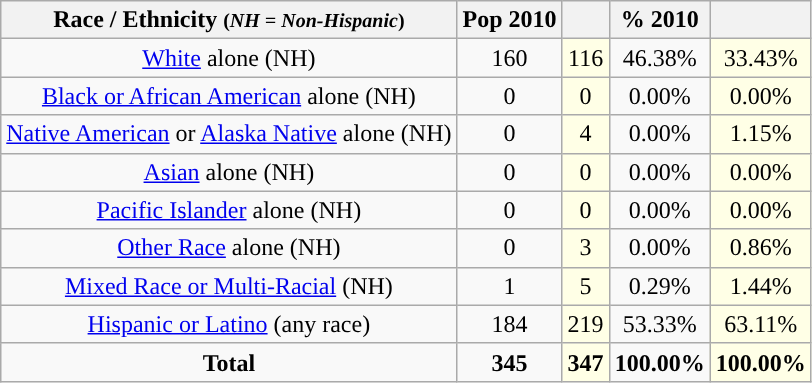<table class="wikitable" style="text-align:center;">
<tr>
<th>Race / Ethnicity <small>(<em>NH = Non-Hispanic</em>)</small></th>
<th>Pop 2010</th>
<th></th>
<th>% 2010</th>
<th></th>
</tr>
<tr>
<td><a href='#'>White</a> alone (NH)</td>
<td>160</td>
<td style='background: #ffffe6;'>116</td>
<td>46.38%</td>
<td style='background: #ffffe6;'>33.43%</td>
</tr>
<tr>
<td><a href='#'>Black or African American</a> alone (NH)</td>
<td>0</td>
<td style='background: #ffffe6;'>0</td>
<td>0.00%</td>
<td style='background: #ffffe6;'>0.00%</td>
</tr>
<tr>
<td><a href='#'>Native American</a> or <a href='#'>Alaska Native</a> alone (NH)</td>
<td>0</td>
<td style='background: #ffffe6;'>4</td>
<td>0.00%</td>
<td style='background: #ffffe6;'>1.15%</td>
</tr>
<tr>
<td><a href='#'>Asian</a> alone (NH)</td>
<td>0</td>
<td style='background: #ffffe6;'>0</td>
<td>0.00%</td>
<td style='background: #ffffe6;'>0.00%</td>
</tr>
<tr>
<td><a href='#'>Pacific Islander</a> alone (NH)</td>
<td>0</td>
<td style='background: #ffffe6;'>0</td>
<td>0.00%</td>
<td style='background: #ffffe6;'>0.00%</td>
</tr>
<tr>
<td><a href='#'>Other Race</a> alone (NH)</td>
<td>0</td>
<td style='background: #ffffe6;'>3</td>
<td>0.00%</td>
<td style='background: #ffffe6;'>0.86%</td>
</tr>
<tr>
<td><a href='#'>Mixed Race or Multi-Racial</a> (NH)</td>
<td>1</td>
<td style='background: #ffffe6;'>5</td>
<td>0.29%</td>
<td style='background: #ffffe6;'>1.44%</td>
</tr>
<tr>
<td><a href='#'>Hispanic or Latino</a> (any race)</td>
<td>184</td>
<td style='background: #ffffe6;'>219</td>
<td>53.33%</td>
<td style='background: #ffffe6;'>63.11%</td>
</tr>
<tr>
<td><strong>Total</strong></td>
<td><strong>345</strong></td>
<td style='background: #ffffe6;'><strong>347</strong></td>
<td><strong>100.00%</strong></td>
<td style='background: #ffffe6;'><strong>100.00%</strong></td>
</tr>
</table>
